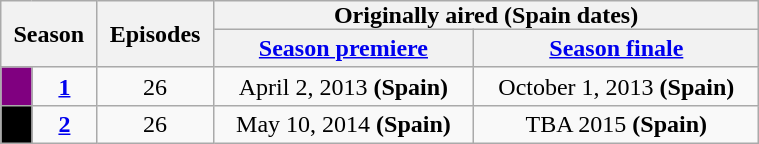<table class="wikitable" style="text-align:center;">
<tr>
<th style="padding:0 8px;" rowspan="2" colspan="2">Season</th>
<th style="padding:0 8px;" rowspan="2">Episodes</th>
<th style="padding:0 80px;" colspan="2">Originally aired (Spain dates)</th>
</tr>
<tr>
<th><a href='#'>Season premiere</a></th>
<th><a href='#'>Season finale</a></th>
</tr>
<tr>
<td style="background:purple;"></td>
<td style="text-align:center;"><strong><a href='#'>1</a></strong></td>
<td style="text-align:center;">26</td>
<td style="text-align:center;">April 2, 2013 <strong>(Spain)</strong></td>
<td>October 1, 2013 <strong>(Spain)</strong></td>
</tr>
<tr>
<td style="background:#000; color:#101; text-align:center;"></td>
<td style="text-align:center;"><strong><a href='#'>2</a></strong></td>
<td style="text-align:center;">26</td>
<td style="text-align:center;">May 10, 2014 <strong>(Spain)</strong></td>
<td>TBA 2015 <strong>(Spain)</strong></td>
</tr>
</table>
